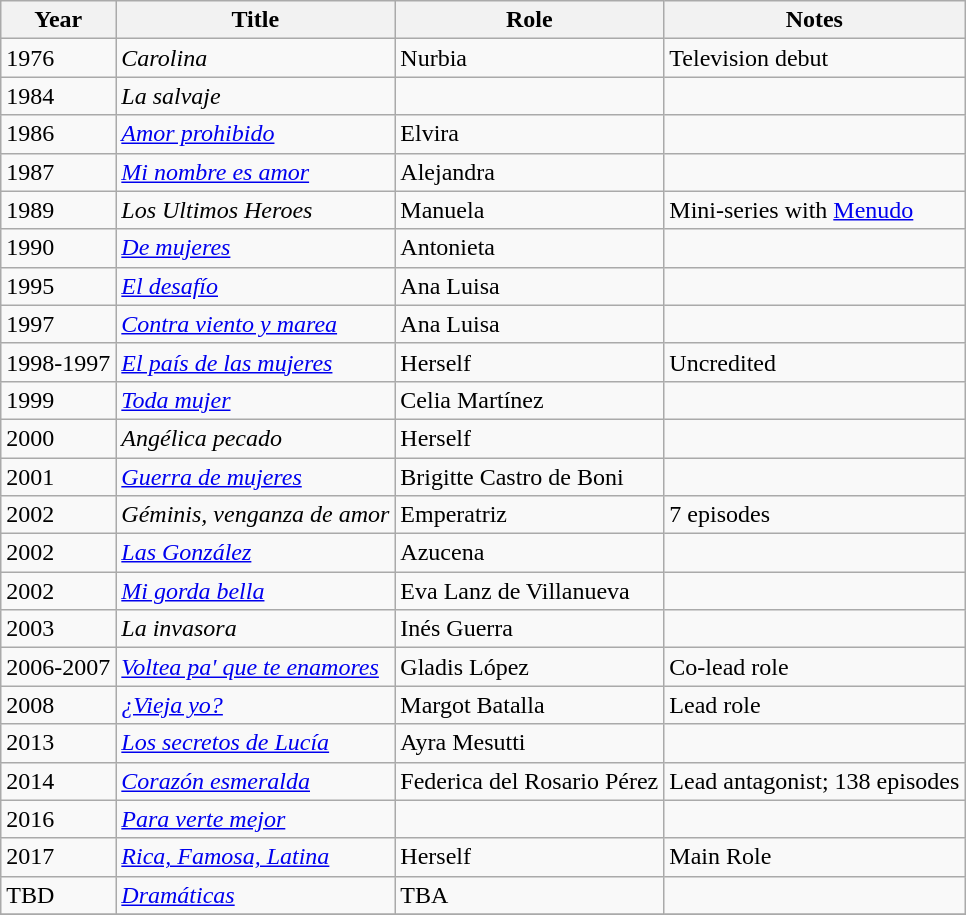<table class="wikitable sortable">
<tr>
<th>Year</th>
<th>Title</th>
<th>Role</th>
<th>Notes</th>
</tr>
<tr>
<td>1976</td>
<td><em>Carolina</em></td>
<td>Nurbia</td>
<td>Television debut</td>
</tr>
<tr>
<td>1984</td>
<td><em>La salvaje</em></td>
<td></td>
<td></td>
</tr>
<tr>
<td>1986</td>
<td><em><a href='#'>Amor prohibido</a></em></td>
<td>Elvira</td>
<td></td>
</tr>
<tr>
<td>1987</td>
<td><em><a href='#'>Mi nombre es amor</a></em></td>
<td>Alejandra</td>
<td></td>
</tr>
<tr>
<td>1989</td>
<td><em>Los Ultimos Heroes</em></td>
<td>Manuela</td>
<td>Mini-series with <a href='#'>Menudo</a></td>
</tr>
<tr>
<td>1990</td>
<td><em><a href='#'>De mujeres</a></em></td>
<td>Antonieta</td>
<td></td>
</tr>
<tr>
<td>1995</td>
<td><em><a href='#'>El desafío</a></em></td>
<td>Ana Luisa</td>
<td></td>
</tr>
<tr>
<td>1997</td>
<td><em><a href='#'>Contra viento y marea</a></em></td>
<td>Ana Luisa</td>
<td></td>
</tr>
<tr>
<td>1998-1997</td>
<td><em><a href='#'>El país de las mujeres</a></em></td>
<td>Herself</td>
<td>Uncredited</td>
</tr>
<tr>
<td>1999</td>
<td><em><a href='#'>Toda mujer</a></em></td>
<td>Celia Martínez</td>
<td></td>
</tr>
<tr>
<td>2000</td>
<td><em>Angélica pecado</em></td>
<td>Herself</td>
<td></td>
</tr>
<tr>
<td>2001</td>
<td><em><a href='#'>Guerra de mujeres</a></em></td>
<td>Brigitte Castro de Boni</td>
<td></td>
</tr>
<tr>
<td>2002</td>
<td><em>Géminis, venganza de amor</em></td>
<td>Emperatriz</td>
<td>7 episodes</td>
</tr>
<tr>
<td>2002</td>
<td><em><a href='#'>Las González</a></em></td>
<td>Azucena</td>
<td></td>
</tr>
<tr>
<td>2002</td>
<td><em><a href='#'>Mi gorda bella</a></em></td>
<td>Eva Lanz de Villanueva</td>
<td></td>
</tr>
<tr>
<td>2003</td>
<td><em>La invasora</em></td>
<td>Inés Guerra</td>
<td></td>
</tr>
<tr>
<td>2006-2007</td>
<td><em><a href='#'>Voltea pa' que te enamores</a></em></td>
<td>Gladis López</td>
<td>Co-lead role</td>
</tr>
<tr>
<td>2008</td>
<td><em><a href='#'>¿Vieja yo?</a></em></td>
<td>Margot Batalla</td>
<td>Lead role</td>
</tr>
<tr>
<td>2013</td>
<td><em><a href='#'>Los secretos de Lucía</a></em></td>
<td>Ayra Mesutti</td>
<td></td>
</tr>
<tr>
<td>2014</td>
<td><em><a href='#'>Corazón esmeralda</a></em></td>
<td>Federica del Rosario Pérez</td>
<td>Lead antagonist; 138 episodes</td>
</tr>
<tr>
<td>2016</td>
<td><em><a href='#'>Para verte mejor</a></em></td>
<td></td>
<td></td>
</tr>
<tr>
<td>2017</td>
<td><em><a href='#'>Rica, Famosa, Latina</a></em></td>
<td>Herself</td>
<td>Main Role</td>
</tr>
<tr>
<td>TBD</td>
<td><em><a href='#'>Dramáticas</a></em></td>
<td>TBA</td>
<td></td>
</tr>
<tr>
</tr>
</table>
